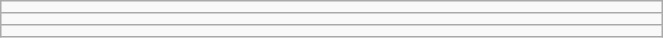<table class="wikitable" style=" text-align:center; font-size:110%;" width="35%">
<tr>
<td></td>
</tr>
<tr>
<td></td>
</tr>
<tr>
<td></td>
</tr>
</table>
